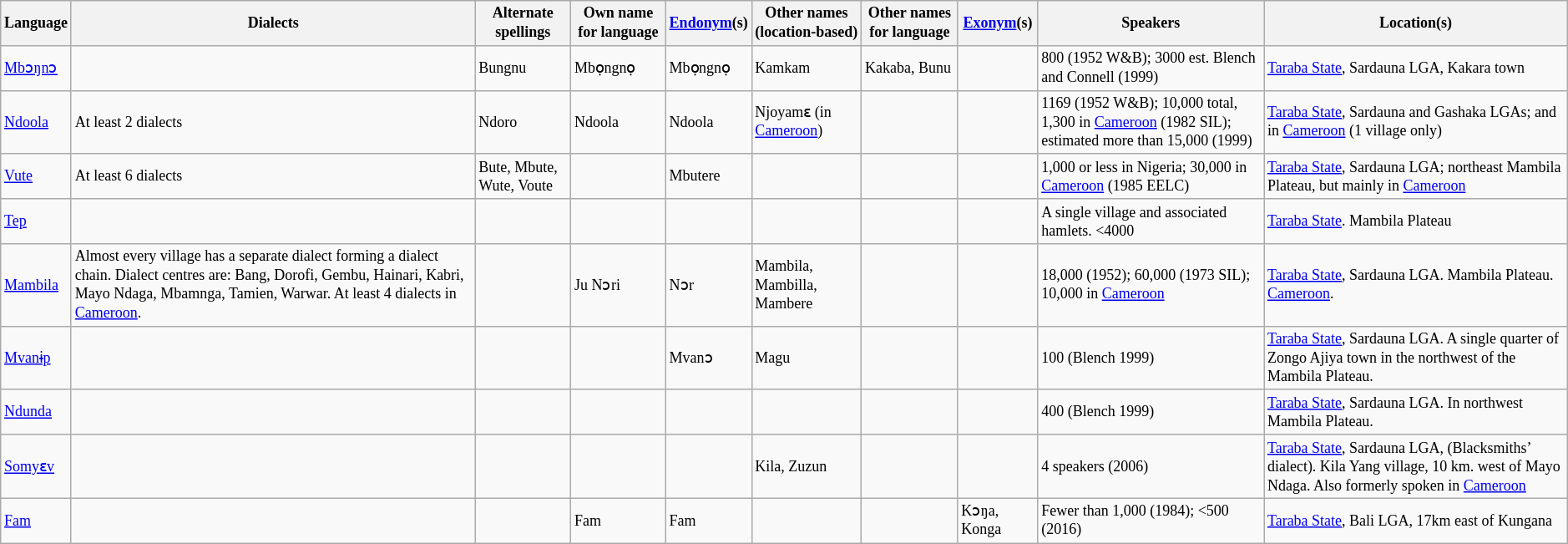<table class="wikitable sortable" | style="font-size: 75%;" |>
<tr>
<th>Language</th>
<th>Dialects</th>
<th>Alternate spellings</th>
<th>Own name for language</th>
<th><a href='#'>Endonym</a>(s)</th>
<th>Other names (location-based)</th>
<th>Other names for language</th>
<th><a href='#'>Exonym</a>(s)</th>
<th>Speakers</th>
<th>Location(s)</th>
</tr>
<tr>
<td><a href='#'>Mbɔŋnɔ</a></td>
<td></td>
<td>Bungnu</td>
<td>Mbọngnọ</td>
<td>Mbọngnọ</td>
<td>Kamkam</td>
<td>Kakaba, Bunu</td>
<td></td>
<td>800 (1952 W&B); 3000 est. Blench and Connell (1999)</td>
<td><a href='#'>Taraba State</a>, Sardauna LGA, Kakara town</td>
</tr>
<tr>
<td><a href='#'>Ndoola</a></td>
<td>At least 2 dialects</td>
<td>Ndoro</td>
<td>Ndoola</td>
<td>Ndoola</td>
<td>Njoyamɛ (in <a href='#'>Cameroon</a>)</td>
<td></td>
<td></td>
<td>1169 (1952 W&B); 10,000 total, 1,300 in <a href='#'>Cameroon</a> (1982 SIL); estimated more than 15,000 (1999)</td>
<td><a href='#'>Taraba State</a>, Sardauna and Gashaka LGAs; and in <a href='#'>Cameroon</a> (1 village only)</td>
</tr>
<tr>
<td><a href='#'>Vute</a></td>
<td>At least 6 dialects</td>
<td>Bute, Mbute, Wute, Voute</td>
<td></td>
<td>Mbutere</td>
<td></td>
<td></td>
<td></td>
<td>1,000 or less in Nigeria; 30,000 in <a href='#'>Cameroon</a> (1985 EELC)</td>
<td><a href='#'>Taraba State</a>, Sardauna LGA; northeast Mambila Plateau, but mainly in <a href='#'>Cameroon</a></td>
</tr>
<tr>
<td><a href='#'>Tep</a></td>
<td></td>
<td></td>
<td></td>
<td></td>
<td></td>
<td></td>
<td></td>
<td>A single village and associated hamlets. <4000</td>
<td><a href='#'>Taraba State</a>. Mambila Plateau</td>
</tr>
<tr>
<td><a href='#'>Mambila</a></td>
<td>Almost every village has a separate dialect forming a dialect chain. Dialect centres are: Bang, Dorofi, Gembu, Hainari, Kabri, Mayo Ndaga, Mbamnga, Tamien, Warwar. At least 4 dialects in <a href='#'>Cameroon</a>.</td>
<td></td>
<td>Ju Nɔri</td>
<td>Nɔr</td>
<td>Mambila, Mambilla, Mambere</td>
<td></td>
<td></td>
<td>18,000 (1952); 60,000 (1973 SIL); 10,000 in <a href='#'>Cameroon</a></td>
<td><a href='#'>Taraba State</a>, Sardauna LGA. Mambila Plateau. <a href='#'>Cameroon</a>.</td>
</tr>
<tr>
<td><a href='#'>Mvanɨp</a></td>
<td></td>
<td></td>
<td></td>
<td>Mvanɔ</td>
<td>Magu</td>
<td></td>
<td></td>
<td>100 (Blench 1999)</td>
<td><a href='#'>Taraba State</a>, Sardauna LGA. A single quarter of Zongo Ajiya town in the northwest of the Mambila Plateau.</td>
</tr>
<tr>
<td><a href='#'>Ndunda</a></td>
<td></td>
<td></td>
<td></td>
<td></td>
<td></td>
<td></td>
<td></td>
<td>400 (Blench 1999)</td>
<td><a href='#'>Taraba State</a>, Sardauna LGA. In northwest Mambila Plateau.</td>
</tr>
<tr>
<td><a href='#'>Somyɛv</a></td>
<td></td>
<td></td>
<td></td>
<td></td>
<td>Kila, Zuzun</td>
<td></td>
<td></td>
<td>4 speakers (2006)</td>
<td><a href='#'>Taraba State</a>, Sardauna LGA, (Blacksmiths’ dialect). Kila Yang village, 10 km. west of Mayo Ndaga. Also formerly spoken in <a href='#'>Cameroon</a></td>
</tr>
<tr>
<td><a href='#'>Fam</a></td>
<td></td>
<td></td>
<td>Fam</td>
<td>Fam</td>
<td></td>
<td></td>
<td>Kɔŋa, Konga</td>
<td>Fewer than 1,000 (1984); <500 (2016)</td>
<td><a href='#'>Taraba State</a>, Bali LGA, 17km east of Kungana</td>
</tr>
</table>
